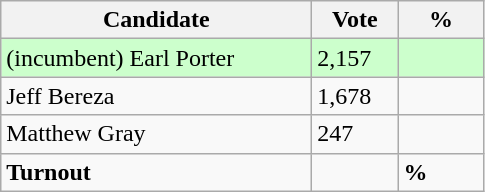<table class="wikitable">
<tr>
<th bgcolor="#DDDDFF" width="200px">Candidate</th>
<th bgcolor="#DDDDFF" width="50px">Vote</th>
<th bgcolor="#DDDDFF" width="50px">%</th>
</tr>
<tr style="text-align:left; background:#cfc;">
<td>(incumbent) Earl Porter</td>
<td>2,157</td>
<td></td>
</tr>
<tr>
<td>Jeff Bereza</td>
<td>1,678</td>
<td></td>
</tr>
<tr>
<td>Matthew Gray</td>
<td>247</td>
<td></td>
</tr>
<tr>
<td><strong>Turnout</strong></td>
<td><strong> </strong></td>
<td><strong>%</strong></td>
</tr>
</table>
